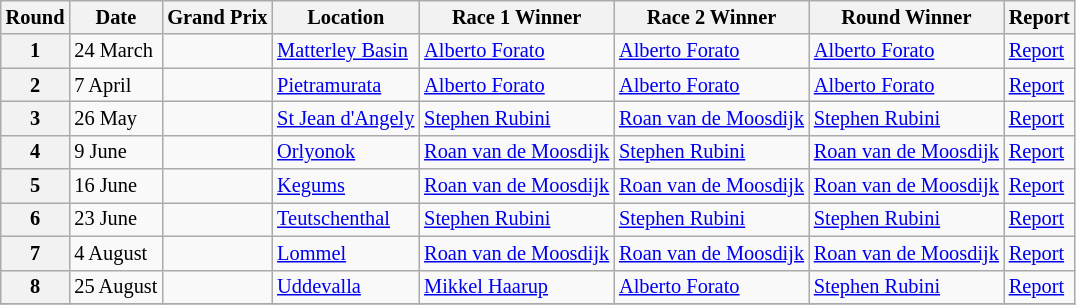<table class="wikitable" style="font-size: 85%;">
<tr>
<th>Round</th>
<th>Date</th>
<th>Grand Prix</th>
<th>Location</th>
<th>Race 1 Winner</th>
<th>Race 2 Winner</th>
<th>Round Winner</th>
<th>Report</th>
</tr>
<tr>
<th>1</th>
<td>24 March</td>
<td></td>
<td><a href='#'>Matterley Basin</a></td>
<td> <a href='#'>Alberto Forato</a></td>
<td> <a href='#'>Alberto Forato</a></td>
<td> <a href='#'>Alberto Forato</a></td>
<td><a href='#'>Report</a></td>
</tr>
<tr>
<th>2</th>
<td>7 April</td>
<td></td>
<td><a href='#'>Pietramurata</a></td>
<td> <a href='#'>Alberto Forato</a></td>
<td> <a href='#'>Alberto Forato</a></td>
<td> <a href='#'>Alberto Forato</a></td>
<td><a href='#'>Report</a></td>
</tr>
<tr>
<th>3</th>
<td>26 May</td>
<td></td>
<td><a href='#'>St Jean d'Angely</a></td>
<td> <a href='#'>Stephen Rubini</a></td>
<td> <a href='#'>Roan van de Moosdijk</a></td>
<td> <a href='#'>Stephen Rubini</a></td>
<td><a href='#'>Report</a></td>
</tr>
<tr>
<th>4</th>
<td>9 June</td>
<td></td>
<td><a href='#'>Orlyonok</a></td>
<td> <a href='#'>Roan van de Moosdijk</a></td>
<td> <a href='#'>Stephen Rubini</a></td>
<td> <a href='#'>Roan van de Moosdijk</a></td>
<td><a href='#'>Report</a></td>
</tr>
<tr>
<th>5</th>
<td>16 June</td>
<td></td>
<td><a href='#'>Kegums</a></td>
<td> <a href='#'>Roan van de Moosdijk</a></td>
<td> <a href='#'>Roan van de Moosdijk</a></td>
<td> <a href='#'>Roan van de Moosdijk</a></td>
<td><a href='#'>Report</a></td>
</tr>
<tr>
<th>6</th>
<td>23 June</td>
<td></td>
<td><a href='#'>Teutschenthal</a></td>
<td> <a href='#'>Stephen Rubini</a></td>
<td> <a href='#'>Stephen Rubini</a></td>
<td> <a href='#'>Stephen Rubini</a></td>
<td><a href='#'>Report</a></td>
</tr>
<tr>
<th>7</th>
<td>4 August</td>
<td></td>
<td><a href='#'>Lommel</a></td>
<td> <a href='#'>Roan van de Moosdijk</a></td>
<td> <a href='#'>Roan van de Moosdijk</a></td>
<td> <a href='#'>Roan van de Moosdijk</a></td>
<td><a href='#'>Report</a></td>
</tr>
<tr>
<th>8</th>
<td>25 August</td>
<td></td>
<td><a href='#'>Uddevalla</a></td>
<td> <a href='#'>Mikkel Haarup</a></td>
<td> <a href='#'>Alberto Forato</a></td>
<td> <a href='#'>Stephen Rubini</a></td>
<td><a href='#'>Report</a></td>
</tr>
<tr>
</tr>
</table>
